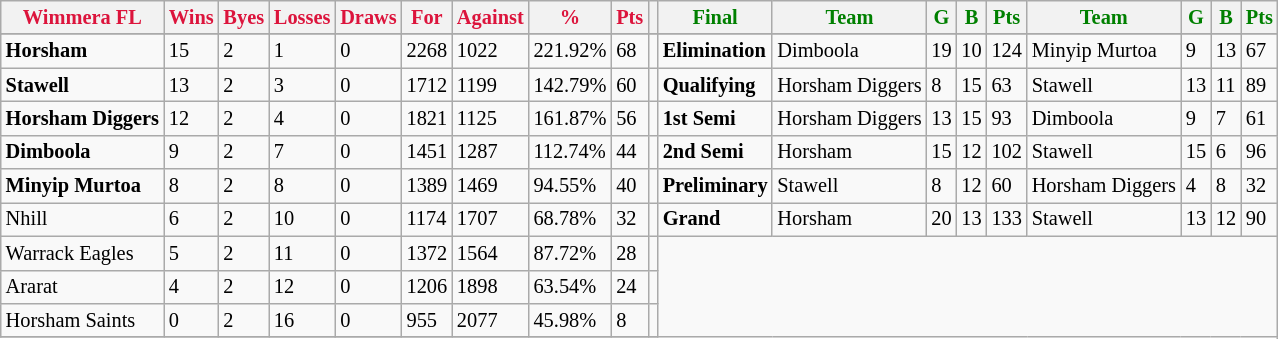<table style="font-size: 85%; text-align: left;" class="wikitable">
<tr>
<th style="color:crimson">Wimmera FL</th>
<th style="color:crimson">Wins</th>
<th style="color:crimson">Byes</th>
<th style="color:crimson">Losses</th>
<th style="color:crimson">Draws</th>
<th style="color:crimson">For</th>
<th style="color:crimson">Against</th>
<th style="color:crimson">%</th>
<th style="color:crimson">Pts</th>
<th></th>
<th style="color:green">Final</th>
<th style="color:green">Team</th>
<th style="color:green">G</th>
<th style="color:green">B</th>
<th style="color:green">Pts</th>
<th style="color:green">Team</th>
<th style="color:green">G</th>
<th style="color:green">B</th>
<th style="color:green">Pts</th>
</tr>
<tr>
</tr>
<tr>
</tr>
<tr>
<td><strong>	Horsham	</strong></td>
<td>15</td>
<td>2</td>
<td>1</td>
<td>0</td>
<td>2268</td>
<td>1022</td>
<td>221.92%</td>
<td>68</td>
<td></td>
<td><strong>Elimination</strong></td>
<td>Dimboola</td>
<td>19</td>
<td>10</td>
<td>124</td>
<td>Minyip Murtoa</td>
<td>9</td>
<td>13</td>
<td>67</td>
</tr>
<tr>
<td><strong>	Stawell	</strong></td>
<td>13</td>
<td>2</td>
<td>3</td>
<td>0</td>
<td>1712</td>
<td>1199</td>
<td>142.79%</td>
<td>60</td>
<td></td>
<td><strong>Qualifying</strong></td>
<td>Horsham Diggers</td>
<td>8</td>
<td>15</td>
<td>63</td>
<td>Stawell</td>
<td>13</td>
<td>11</td>
<td>89</td>
</tr>
<tr>
<td><strong>	Horsham Diggers	</strong></td>
<td>12</td>
<td>2</td>
<td>4</td>
<td>0</td>
<td>1821</td>
<td>1125</td>
<td>161.87%</td>
<td>56</td>
<td></td>
<td><strong>1st Semi</strong></td>
<td>Horsham Diggers</td>
<td>13</td>
<td>15</td>
<td>93</td>
<td>Dimboola</td>
<td>9</td>
<td>7</td>
<td>61</td>
</tr>
<tr>
<td><strong>	Dimboola	</strong></td>
<td>9</td>
<td>2</td>
<td>7</td>
<td>0</td>
<td>1451</td>
<td>1287</td>
<td>112.74%</td>
<td>44</td>
<td></td>
<td><strong>2nd Semi</strong></td>
<td>Horsham</td>
<td>15</td>
<td>12</td>
<td>102</td>
<td>Stawell</td>
<td>15</td>
<td>6</td>
<td>96</td>
</tr>
<tr>
<td><strong>	Minyip Murtoa	</strong></td>
<td>8</td>
<td>2</td>
<td>8</td>
<td>0</td>
<td>1389</td>
<td>1469</td>
<td>94.55%</td>
<td>40</td>
<td></td>
<td><strong>Preliminary</strong></td>
<td>Stawell</td>
<td>8</td>
<td>12</td>
<td>60</td>
<td>Horsham Diggers</td>
<td>4</td>
<td>8</td>
<td>32</td>
</tr>
<tr>
<td>Nhill</td>
<td>6</td>
<td>2</td>
<td>10</td>
<td>0</td>
<td>1174</td>
<td>1707</td>
<td>68.78%</td>
<td>32</td>
<td></td>
<td><strong>Grand</strong></td>
<td>Horsham</td>
<td>20</td>
<td>13</td>
<td>133</td>
<td>Stawell</td>
<td>13</td>
<td>12</td>
<td>90</td>
</tr>
<tr>
<td>Warrack Eagles</td>
<td>5</td>
<td>2</td>
<td>11</td>
<td>0</td>
<td>1372</td>
<td>1564</td>
<td>87.72%</td>
<td>28</td>
<td></td>
</tr>
<tr>
<td>Ararat</td>
<td>4</td>
<td>2</td>
<td>12</td>
<td>0</td>
<td>1206</td>
<td>1898</td>
<td>63.54%</td>
<td>24</td>
<td></td>
</tr>
<tr>
<td>Horsham Saints</td>
<td>0</td>
<td>2</td>
<td>16</td>
<td>0</td>
<td>955</td>
<td>2077</td>
<td>45.98%</td>
<td>8</td>
<td></td>
</tr>
<tr>
</tr>
</table>
